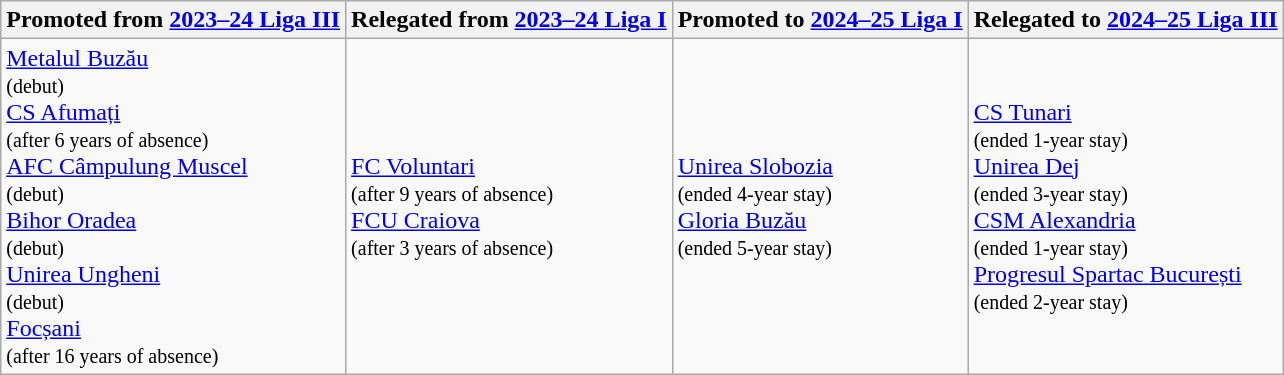<table class="wikitable">
<tr>
<th>Promoted from <a href='#'>2023–24 Liga III</a></th>
<th>Relegated from <a href='#'>2023–24 Liga I</a></th>
<th>Promoted to <a href='#'>2024–25 Liga I</a></th>
<th>Relegated to <a href='#'>2024–25 Liga III</a></th>
</tr>
<tr>
<td><a href='#'>Metalul Buzău</a><br> <small>(debut)</small> <br> <a href='#'>CS Afumați</a><br> <small>(after 6 years of absence)</small> <br> <a href='#'>AFC Câmpulung Muscel</a><br> <small>(debut)</small> <br> <a href='#'>Bihor Oradea</a><br> <small>(debut)</small> <br> <a href='#'>Unirea Ungheni</a><br> <small>(debut)</small> <br> <a href='#'>Focșani</a><br> <small>(after 16 years of absence) </small></td>
<td><a href='#'>FC Voluntari</a><br> <small>(after 9 years of absence)</small> <br> <a href='#'>FCU Craiova</a><br> <small>(after 3 years of absence)</small></td>
<td><a href='#'>Unirea Slobozia</a><br> <small>(ended 4-year stay)</small> <br> <a href='#'>Gloria Buzău</a><br> <small>(ended 5-year stay)</small></td>
<td><a href='#'>CS Tunari</a><br> <small>(ended 1-year stay)</small> <br> <a href='#'>Unirea Dej</a><br> <small>(ended 3-year stay)</small> <br> <a href='#'>CSM Alexandria</a><br> <small>(ended 1-year stay)</small> <br> <a href='#'>Progresul Spartac București</a><br> <small>(ended 2-year stay)</small></td>
</tr>
</table>
